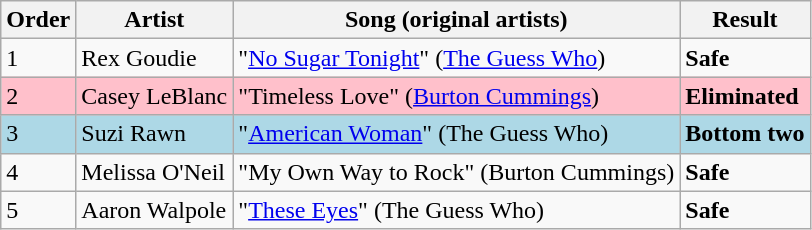<table class=wikitable>
<tr>
<th>Order</th>
<th>Artist</th>
<th>Song (original artists)</th>
<th>Result</th>
</tr>
<tr>
<td>1</td>
<td>Rex Goudie</td>
<td>"<a href='#'>No Sugar Tonight</a>" (<a href='#'>The Guess Who</a>)</td>
<td><strong>Safe</strong></td>
</tr>
<tr style="background:pink;">
<td>2</td>
<td>Casey LeBlanc</td>
<td>"Timeless Love" (<a href='#'>Burton Cummings</a>)</td>
<td><strong>Eliminated</strong></td>
</tr>
<tr style="background:lightblue;">
<td>3</td>
<td>Suzi Rawn</td>
<td>"<a href='#'>American Woman</a>" (The Guess Who)</td>
<td><strong>Bottom two</strong></td>
</tr>
<tr>
<td>4</td>
<td>Melissa O'Neil</td>
<td>"My Own Way to Rock" (Burton Cummings)</td>
<td><strong>Safe</strong></td>
</tr>
<tr>
<td>5</td>
<td>Aaron Walpole</td>
<td>"<a href='#'>These Eyes</a>" (The Guess Who)</td>
<td><strong>Safe</strong></td>
</tr>
</table>
